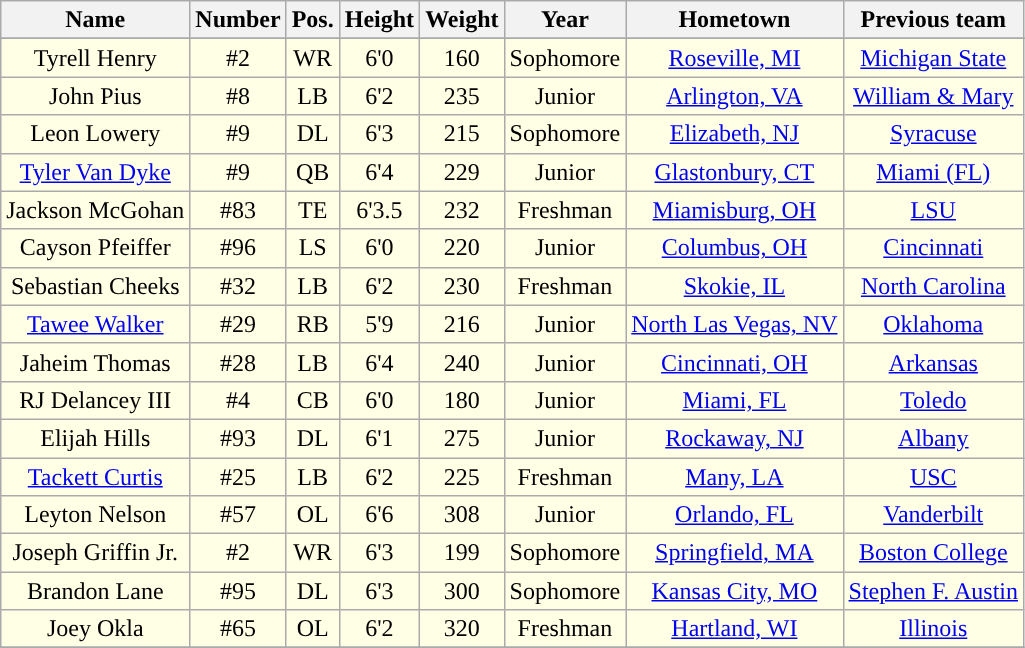<table class="wikitable sortable sortable" style="text-align: center">
<tr align=center>
<th>Name</th>
<th>Number</th>
<th>Pos.</th>
<th>Height</th>
<th>Weight</th>
<th>Year</th>
<th>Hometown</th>
<th>Previous team</th>
</tr>
<tr>
</tr>
<tr style="background:#FFFFE6;">
<td>Tyrell Henry</td>
<td>#2</td>
<td>WR</td>
<td>6'0</td>
<td>160</td>
<td>Sophomore</td>
<td><a href='#'>Roseville, MI</a></td>
<td><a href='#'>Michigan State</a></td>
</tr>
<tr style="background:#FFFFE6;">
<td>John Pius</td>
<td>#8</td>
<td>LB</td>
<td>6'2</td>
<td>235</td>
<td>Junior</td>
<td><a href='#'>Arlington, VA</a></td>
<td><a href='#'>William & Mary</a></td>
</tr>
<tr style="background:#FFFFE6;">
<td>Leon Lowery</td>
<td>#9</td>
<td>DL</td>
<td>6'3</td>
<td>215</td>
<td>Sophomore </td>
<td><a href='#'>Elizabeth, NJ</a></td>
<td><a href='#'>Syracuse</a></td>
</tr>
<tr style="background:#FFFFE6;">
<td><a href='#'>Tyler Van Dyke</a></td>
<td>#9</td>
<td>QB</td>
<td>6'4</td>
<td>229</td>
<td>Junior</td>
<td><a href='#'>Glastonbury, CT</a></td>
<td><a href='#'>Miami (FL)</a></td>
</tr>
<tr style="background:#FFFFE6;">
<td>Jackson McGohan</td>
<td>#83</td>
<td>TE</td>
<td>6'3.5</td>
<td>232</td>
<td>Freshman</td>
<td><a href='#'>Miamisburg, OH</a></td>
<td><a href='#'>LSU</a></td>
</tr>
<tr style="background:#FFFFE6;">
<td>Cayson Pfeiffer</td>
<td>#96</td>
<td>LS</td>
<td>6'0</td>
<td>220</td>
<td>Junior </td>
<td><a href='#'>Columbus, OH</a></td>
<td><a href='#'>Cincinnati</a></td>
</tr>
<tr style="background:#FFFFE6;">
<td>Sebastian Cheeks</td>
<td>#32</td>
<td>LB</td>
<td>6'2</td>
<td>230</td>
<td>Freshman </td>
<td><a href='#'>Skokie, IL</a></td>
<td><a href='#'>North Carolina</a></td>
</tr>
<tr style="background:#FFFFE6;">
<td><a href='#'>Tawee Walker</a></td>
<td>#29</td>
<td>RB</td>
<td>5'9</td>
<td>216</td>
<td>Junior</td>
<td><a href='#'>North Las Vegas, NV</a></td>
<td><a href='#'>Oklahoma</a></td>
</tr>
<tr style="background:#FFFFE6;">
<td>Jaheim Thomas</td>
<td>#28</td>
<td>LB</td>
<td>6'4</td>
<td>240</td>
<td>Junior </td>
<td><a href='#'>Cincinnati, OH</a></td>
<td><a href='#'>Arkansas</a></td>
</tr>
<tr style="background:#FFFFE6;">
<td>RJ Delancey III</td>
<td>#4</td>
<td>CB</td>
<td>6'0</td>
<td>180</td>
<td>Junior</td>
<td><a href='#'>Miami, FL</a></td>
<td><a href='#'>Toledo</a></td>
</tr>
<tr style="background:#FFFFE6;">
<td>Elijah Hills</td>
<td>#93</td>
<td>DL</td>
<td>6'1</td>
<td>275</td>
<td>Junior</td>
<td><a href='#'>Rockaway, NJ</a></td>
<td><a href='#'>Albany</a></td>
</tr>
<tr style="background:#FFFFE6;">
<td><a href='#'>Tackett Curtis</a></td>
<td>#25</td>
<td>LB</td>
<td>6'2</td>
<td>225</td>
<td>Freshman</td>
<td><a href='#'>Many, LA</a></td>
<td><a href='#'>USC</a></td>
</tr>
<tr style="background:#FFFFE6;">
<td>Leyton Nelson</td>
<td>#57</td>
<td>OL</td>
<td>6'6</td>
<td>308</td>
<td>Junior</td>
<td><a href='#'>Orlando, FL</a></td>
<td><a href='#'>Vanderbilt</a></td>
</tr>
<tr style="background:#FFFFE6;">
<td>Joseph Griffin Jr.</td>
<td>#2</td>
<td>WR</td>
<td>6'3</td>
<td>199</td>
<td>Sophomore</td>
<td><a href='#'>Springfield, MA</a></td>
<td><a href='#'>Boston College</a></td>
</tr>
<tr style="background:#FFFFE6;">
<td>Brandon Lane</td>
<td>#95</td>
<td>DL</td>
<td>6'3</td>
<td>300</td>
<td>Sophomore </td>
<td><a href='#'>Kansas City, MO</a></td>
<td><a href='#'>Stephen F. Austin</a></td>
</tr>
<tr style="background:#FFFFE6;">
<td>Joey Okla</td>
<td>#65</td>
<td>OL</td>
<td>6'2</td>
<td>320</td>
<td>Freshman </td>
<td><a href='#'>Hartland, WI</a></td>
<td><a href='#'>Illinois</a></td>
</tr>
<tr>
</tr>
</table>
